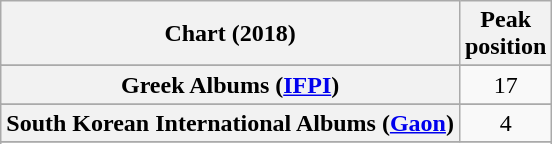<table class="wikitable sortable plainrowheaders" style="text-align:center">
<tr>
<th scope="col">Chart (2018)</th>
<th scope="col">Peak<br>position</th>
</tr>
<tr>
</tr>
<tr>
</tr>
<tr>
</tr>
<tr>
</tr>
<tr>
</tr>
<tr>
</tr>
<tr>
</tr>
<tr>
</tr>
<tr>
</tr>
<tr>
</tr>
<tr>
<th scope="row">Greek Albums (<a href='#'>IFPI</a>)</th>
<td>17</td>
</tr>
<tr>
</tr>
<tr>
</tr>
<tr>
</tr>
<tr>
</tr>
<tr>
</tr>
<tr>
</tr>
<tr>
</tr>
<tr>
</tr>
<tr>
<th scope="row">South Korean International Albums (<a href='#'>Gaon</a>)</th>
<td>4</td>
</tr>
<tr>
</tr>
<tr>
</tr>
<tr>
</tr>
<tr>
</tr>
<tr>
</tr>
<tr>
</tr>
<tr>
</tr>
<tr>
</tr>
</table>
